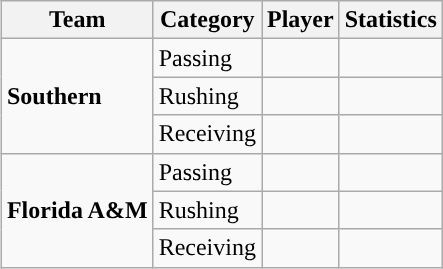<table class="wikitable" style="float: right;">
<tr>
<th>Team</th>
<th>Category</th>
<th>Player</th>
<th>Statistics</th>
</tr>
<tr>
<td rowspan=3><strong>Southern</strong></td>
<td>Passing</td>
<td></td>
<td></td>
</tr>
<tr>
<td>Rushing</td>
<td></td>
<td></td>
</tr>
<tr>
<td>Receiving</td>
<td></td>
<td></td>
</tr>
<tr>
<td rowspan=3><strong>Florida A&M</strong></td>
<td>Passing</td>
<td></td>
<td></td>
</tr>
<tr>
<td>Rushing</td>
<td></td>
<td></td>
</tr>
<tr>
<td>Receiving</td>
<td></td>
<td></td>
</tr>
</table>
